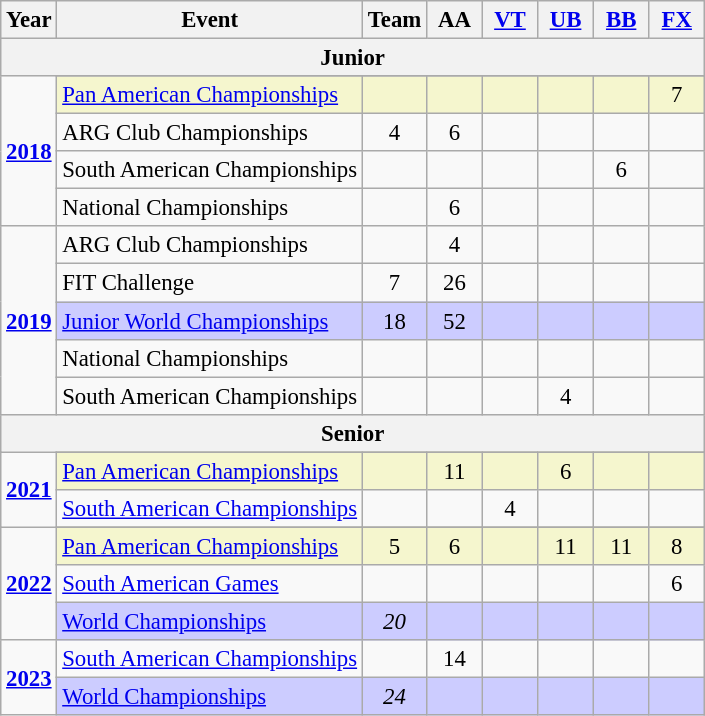<table class="wikitable" style="text-align:center; font-size:95%;">
<tr>
<th align="center">Year</th>
<th align="center">Event</th>
<th style="width:30px;">Team</th>
<th style="width:30px;">AA</th>
<th style="width:30px;"><a href='#'>VT</a></th>
<th style="width:30px;"><a href='#'>UB</a></th>
<th style="width:30px;"><a href='#'>BB</a></th>
<th style="width:30px;"><a href='#'>FX</a></th>
</tr>
<tr>
<th colspan="8"><strong>Junior</strong></th>
</tr>
<tr>
<td rowspan="5"><strong><a href='#'>2018</a></strong></td>
</tr>
<tr bgcolor=#F5F6CE>
<td align=left><a href='#'>Pan American Championships</a></td>
<td></td>
<td></td>
<td></td>
<td></td>
<td></td>
<td>7</td>
</tr>
<tr>
<td align=left>ARG Club Championships</td>
<td>4</td>
<td>6</td>
<td></td>
<td></td>
<td></td>
<td></td>
</tr>
<tr>
<td align=left>South American Championships</td>
<td></td>
<td></td>
<td></td>
<td></td>
<td>6</td>
<td></td>
</tr>
<tr>
<td align=left>National Championships</td>
<td></td>
<td>6</td>
<td></td>
<td></td>
<td></td>
<td></td>
</tr>
<tr>
<td rowspan="5"><strong><a href='#'>2019</a></strong></td>
<td align=left>ARG Club Championships</td>
<td></td>
<td>4</td>
<td></td>
<td></td>
<td></td>
<td></td>
</tr>
<tr>
<td align=left>FIT Challenge</td>
<td>7</td>
<td>26</td>
<td></td>
<td></td>
<td></td>
<td></td>
</tr>
<tr bgcolor=#CCCCFF>
<td align=left><a href='#'>Junior World Championships</a></td>
<td>18</td>
<td>52</td>
<td></td>
<td></td>
<td></td>
<td></td>
</tr>
<tr>
<td align=left>National Championships</td>
<td></td>
<td></td>
<td></td>
<td></td>
<td></td>
<td></td>
</tr>
<tr>
<td align=left>South American Championships</td>
<td></td>
<td></td>
<td></td>
<td>4</td>
<td></td>
<td></td>
</tr>
<tr>
<th colspan="8"><strong>Senior</strong></th>
</tr>
<tr>
<td rowspan="3"><strong><a href='#'>2021</a></strong></td>
</tr>
<tr bgcolor=#F5F6CE>
<td align=left><a href='#'>Pan American Championships</a></td>
<td></td>
<td>11</td>
<td></td>
<td>6</td>
<td></td>
<td></td>
</tr>
<tr>
<td align=left><a href='#'>South American Championships</a></td>
<td></td>
<td></td>
<td>4</td>
<td></td>
<td></td>
<td></td>
</tr>
<tr>
<td rowspan="4"><strong><a href='#'>2022</a></strong></td>
</tr>
<tr bgcolor=#F5F6CE>
<td align=left><a href='#'>Pan American Championships</a></td>
<td>5</td>
<td>6</td>
<td></td>
<td>11</td>
<td>11</td>
<td>8</td>
</tr>
<tr>
<td align=left><a href='#'>South American Games</a></td>
<td></td>
<td></td>
<td></td>
<td></td>
<td></td>
<td>6</td>
</tr>
<tr bgcolor=#CCCCFF>
<td align=left><a href='#'>World Championships</a></td>
<td><em>20</em></td>
<td></td>
<td></td>
<td></td>
<td></td>
<td></td>
</tr>
<tr>
<td rowspan="2"><strong><a href='#'>2023</a></strong></td>
<td align=left><a href='#'>South American Championships</a></td>
<td></td>
<td>14</td>
<td></td>
<td></td>
<td></td>
<td></td>
</tr>
<tr bgcolor=#CCCCFF>
<td align=left><a href='#'>World Championships</a></td>
<td><em>24</em></td>
<td></td>
<td></td>
<td></td>
<td></td>
<td></td>
</tr>
</table>
